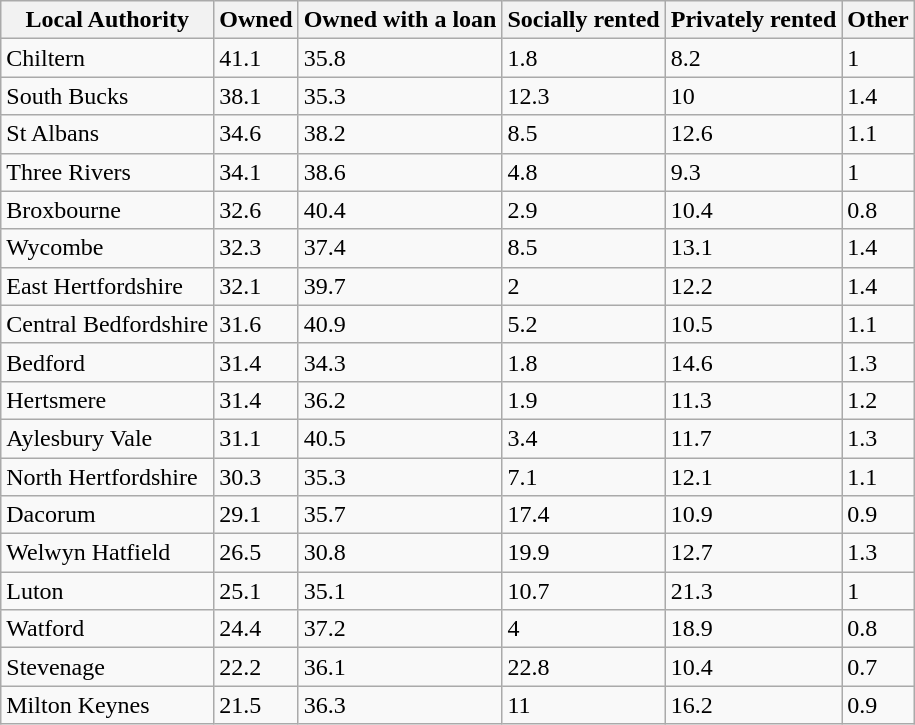<table class="wikitable" id="toc">
<tr>
<th>Local Authority</th>
<th>Owned</th>
<th>Owned with a loan</th>
<th>Socially rented</th>
<th>Privately rented</th>
<th>Other</th>
</tr>
<tr>
<td>Chiltern</td>
<td>41.1</td>
<td>35.8</td>
<td>1.8</td>
<td>8.2</td>
<td>1</td>
</tr>
<tr>
<td>South Bucks</td>
<td>38.1</td>
<td>35.3</td>
<td>12.3</td>
<td>10</td>
<td>1.4</td>
</tr>
<tr>
<td>St Albans</td>
<td>34.6</td>
<td>38.2</td>
<td>8.5</td>
<td>12.6</td>
<td>1.1</td>
</tr>
<tr>
<td>Three Rivers</td>
<td>34.1</td>
<td>38.6</td>
<td>4.8</td>
<td>9.3</td>
<td>1</td>
</tr>
<tr>
<td>Broxbourne</td>
<td>32.6</td>
<td>40.4</td>
<td>2.9</td>
<td>10.4</td>
<td>0.8</td>
</tr>
<tr>
<td>Wycombe</td>
<td>32.3</td>
<td>37.4</td>
<td>8.5</td>
<td>13.1</td>
<td>1.4</td>
</tr>
<tr>
<td>East Hertfordshire</td>
<td>32.1</td>
<td>39.7</td>
<td>2</td>
<td>12.2</td>
<td>1.4</td>
</tr>
<tr>
<td>Central Bedfordshire</td>
<td>31.6</td>
<td>40.9</td>
<td>5.2</td>
<td>10.5</td>
<td>1.1</td>
</tr>
<tr>
<td>Bedford</td>
<td>31.4</td>
<td>34.3</td>
<td>1.8</td>
<td>14.6</td>
<td>1.3</td>
</tr>
<tr>
<td>Hertsmere</td>
<td>31.4</td>
<td>36.2</td>
<td>1.9</td>
<td>11.3</td>
<td>1.2</td>
</tr>
<tr>
<td>Aylesbury Vale</td>
<td>31.1</td>
<td>40.5</td>
<td>3.4</td>
<td>11.7</td>
<td>1.3</td>
</tr>
<tr>
<td>North Hertfordshire</td>
<td>30.3</td>
<td>35.3</td>
<td>7.1</td>
<td>12.1</td>
<td>1.1</td>
</tr>
<tr>
<td>Dacorum</td>
<td>29.1</td>
<td>35.7</td>
<td>17.4</td>
<td>10.9</td>
<td>0.9</td>
</tr>
<tr>
<td>Welwyn Hatfield</td>
<td>26.5</td>
<td>30.8</td>
<td>19.9</td>
<td>12.7</td>
<td>1.3</td>
</tr>
<tr>
<td>Luton</td>
<td>25.1</td>
<td>35.1</td>
<td>10.7</td>
<td>21.3</td>
<td>1</td>
</tr>
<tr>
<td>Watford</td>
<td>24.4</td>
<td>37.2</td>
<td>4</td>
<td>18.9</td>
<td>0.8</td>
</tr>
<tr>
<td>Stevenage</td>
<td>22.2</td>
<td>36.1</td>
<td>22.8</td>
<td>10.4</td>
<td>0.7</td>
</tr>
<tr>
<td>Milton Keynes</td>
<td>21.5</td>
<td>36.3</td>
<td>11</td>
<td>16.2</td>
<td>0.9</td>
</tr>
</table>
